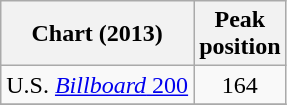<table class="wikitable sortable">
<tr>
<th>Chart (2013)</th>
<th>Peak<br>position</th>
</tr>
<tr>
<td>U.S. <a href='#'><em>Billboard</em> 200</a></td>
<td style="text-align:center;">164</td>
</tr>
<tr>
</tr>
</table>
